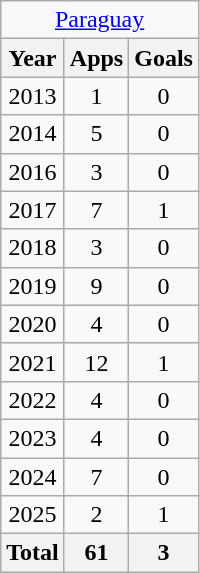<table class="wikitable" style="text-align:center">
<tr>
<td colspan=3><a href='#'>Paraguay</a></td>
</tr>
<tr>
<th>Year</th>
<th>Apps</th>
<th>Goals</th>
</tr>
<tr>
<td>2013</td>
<td>1</td>
<td>0</td>
</tr>
<tr>
<td>2014</td>
<td>5</td>
<td>0</td>
</tr>
<tr>
<td>2016</td>
<td>3</td>
<td>0</td>
</tr>
<tr>
<td>2017</td>
<td>7</td>
<td>1</td>
</tr>
<tr>
<td>2018</td>
<td>3</td>
<td>0</td>
</tr>
<tr>
<td>2019</td>
<td>9</td>
<td>0</td>
</tr>
<tr>
<td>2020</td>
<td>4</td>
<td>0</td>
</tr>
<tr>
<td>2021</td>
<td>12</td>
<td>1</td>
</tr>
<tr>
<td>2022</td>
<td>4</td>
<td>0</td>
</tr>
<tr>
<td>2023</td>
<td>4</td>
<td>0</td>
</tr>
<tr>
<td>2024</td>
<td>7</td>
<td>0</td>
</tr>
<tr>
<td>2025</td>
<td>2</td>
<td>1</td>
</tr>
<tr>
<th>Total</th>
<th>61</th>
<th>3</th>
</tr>
</table>
